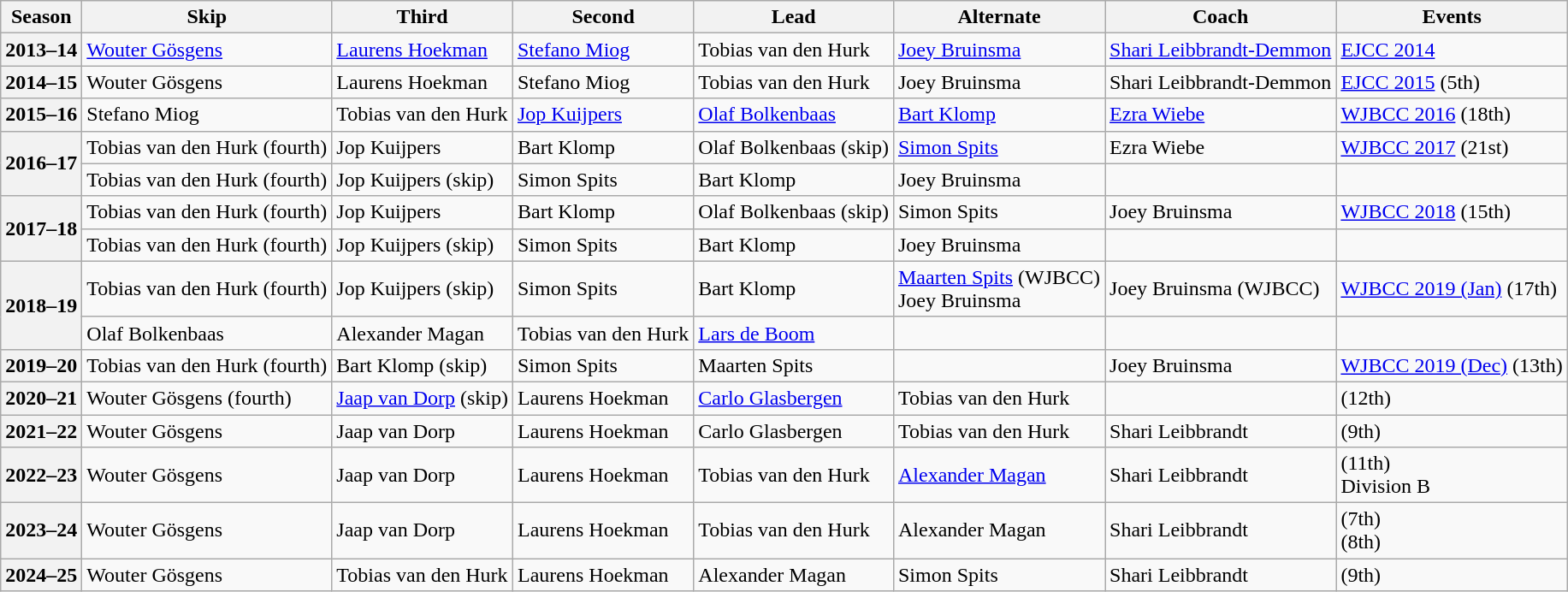<table class="wikitable">
<tr>
<th scope="col">Season</th>
<th scope="col">Skip</th>
<th scope="col">Third</th>
<th scope="col">Second</th>
<th scope="col">Lead</th>
<th scope="col">Alternate</th>
<th scope="col">Coach</th>
<th scope="col">Events</th>
</tr>
<tr>
<th scope="row">2013–14</th>
<td><a href='#'>Wouter Gösgens</a></td>
<td><a href='#'>Laurens Hoekman</a></td>
<td><a href='#'>Stefano Miog</a></td>
<td>Tobias van den Hurk</td>
<td><a href='#'>Joey Bruinsma</a></td>
<td><a href='#'>Shari Leibbrandt-Demmon</a></td>
<td><a href='#'>EJCC 2014</a> </td>
</tr>
<tr>
<th scope="row">2014–15</th>
<td>Wouter Gösgens</td>
<td>Laurens Hoekman</td>
<td>Stefano Miog</td>
<td>Tobias van den Hurk</td>
<td>Joey Bruinsma</td>
<td>Shari Leibbrandt-Demmon</td>
<td><a href='#'>EJCC 2015</a> (5th)</td>
</tr>
<tr>
<th scope="row">2015–16</th>
<td>Stefano Miog</td>
<td>Tobias van den Hurk</td>
<td><a href='#'>Jop Kuijpers</a></td>
<td><a href='#'>Olaf Bolkenbaas</a></td>
<td><a href='#'>Bart Klomp</a></td>
<td><a href='#'>Ezra Wiebe</a></td>
<td><a href='#'>WJBCC 2016</a> (18th)</td>
</tr>
<tr>
<th scope="row" rowspan=2>2016–17</th>
<td>Tobias van den Hurk (fourth)</td>
<td>Jop Kuijpers</td>
<td>Bart Klomp</td>
<td>Olaf Bolkenbaas (skip)</td>
<td><a href='#'>Simon Spits</a></td>
<td>Ezra Wiebe</td>
<td><a href='#'>WJBCC 2017</a> (21st)</td>
</tr>
<tr>
<td>Tobias van den Hurk (fourth)</td>
<td>Jop Kuijpers (skip)</td>
<td>Simon Spits</td>
<td>Bart Klomp</td>
<td>Joey Bruinsma</td>
<td></td>
<td></td>
</tr>
<tr>
<th scope="row" rowspan=2>2017–18</th>
<td>Tobias van den Hurk (fourth)</td>
<td>Jop Kuijpers</td>
<td>Bart Klomp</td>
<td>Olaf Bolkenbaas (skip)</td>
<td>Simon Spits</td>
<td>Joey Bruinsma</td>
<td><a href='#'>WJBCC 2018</a> (15th)</td>
</tr>
<tr>
<td>Tobias van den Hurk (fourth)</td>
<td>Jop Kuijpers (skip)</td>
<td>Simon Spits</td>
<td>Bart Klomp</td>
<td>Joey Bruinsma</td>
<td></td>
<td></td>
</tr>
<tr>
<th scope="row" rowspan=2>2018–19</th>
<td>Tobias van den Hurk (fourth)</td>
<td>Jop Kuijpers (skip)</td>
<td>Simon Spits</td>
<td>Bart Klomp</td>
<td><a href='#'>Maarten Spits</a> (WJBCC)<br>Joey Bruinsma</td>
<td>Joey Bruinsma (WJBCC)</td>
<td><a href='#'>WJBCC 2019 (Jan)</a> (17th)</td>
</tr>
<tr>
<td>Olaf Bolkenbaas</td>
<td>Alexander Magan</td>
<td>Tobias van den Hurk</td>
<td><a href='#'>Lars de Boom</a></td>
<td></td>
<td></td>
<td></td>
</tr>
<tr>
<th scope="row">2019–20</th>
<td>Tobias van den Hurk (fourth)</td>
<td>Bart Klomp (skip)</td>
<td>Simon Spits</td>
<td>Maarten Spits</td>
<td></td>
<td>Joey Bruinsma</td>
<td><a href='#'>WJBCC 2019 (Dec)</a> (13th)</td>
</tr>
<tr>
<th scope="row">2020–21</th>
<td>Wouter Gösgens (fourth)</td>
<td><a href='#'>Jaap van Dorp</a> (skip)</td>
<td>Laurens Hoekman</td>
<td><a href='#'>Carlo Glasbergen</a></td>
<td>Tobias van den Hurk</td>
<td></td>
<td> (12th)</td>
</tr>
<tr>
<th scope="row">2021–22</th>
<td>Wouter Gösgens</td>
<td>Jaap van Dorp</td>
<td>Laurens Hoekman</td>
<td>Carlo Glasbergen</td>
<td>Tobias van den Hurk</td>
<td>Shari Leibbrandt</td>
<td> (9th)</td>
</tr>
<tr>
<th scope="row">2022–23</th>
<td>Wouter Gösgens</td>
<td>Jaap van Dorp</td>
<td>Laurens Hoekman</td>
<td>Tobias van den Hurk</td>
<td><a href='#'>Alexander Magan</a></td>
<td>Shari Leibbrandt</td>
<td> (11th)<br> Division B</td>
</tr>
<tr>
<th scope="row">2023–24</th>
<td>Wouter Gösgens</td>
<td>Jaap van Dorp</td>
<td>Laurens Hoekman</td>
<td>Tobias van den Hurk</td>
<td>Alexander Magan</td>
<td>Shari Leibbrandt</td>
<td> (7th) <br>  (8th)</td>
</tr>
<tr>
<th scope="row">2024–25</th>
<td>Wouter Gösgens</td>
<td>Tobias van den Hurk</td>
<td>Laurens Hoekman</td>
<td>Alexander Magan</td>
<td>Simon Spits</td>
<td>Shari Leibbrandt</td>
<td> (9th)</td>
</tr>
</table>
